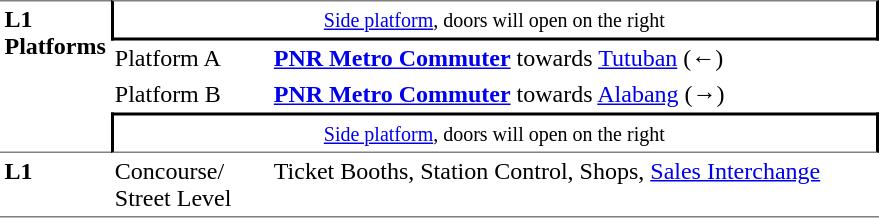<table table border=0 cellspacing=0 cellpadding=3>
<tr>
<td style="border-top:solid 1px gray;border-bottom:solid 1px gray;" rowspan=4 valign=top><strong>L1<br>Platforms</strong></td>
<td style="border-top:solid 1px gray;border-right:solid 2px black;border-left:solid 2px black;border-bottom:solid 2px black;text-align:center;" colspan=2><small><a href='#'>Side platform</a>, doors will open on the right</small></td>
</tr>
<tr>
<td>Platform A</td>
<td><a href='#'><span><strong>PNR Metro Commuter</strong></span></a> towards <a href='#'>Tutuban</a> (←)</td>
</tr>
<tr>
<td>Platform B</td>
<td><a href='#'><span><strong>PNR Metro Commuter</strong></span></a> towards <a href='#'>Alabang</a> (→)</td>
</tr>
<tr>
<td style="border-top:solid 2px black;border-right:solid 2px black;border-left:solid 2px black;border-bottom:solid 1px gray;text-align:center;" colspan=2><small><a href='#'>Side platform</a>, doors will open on the right</small></td>
</tr>
<tr>
<td style="border-bottom:solid 1px gray;" width=50 valign=top><strong>L1</strong></td>
<td style="border-bottom:solid 1px gray;" width=100 valign=top>Concourse/<br>Street Level</td>
<td style="border-bottom:solid 1px gray;" width=400 valign=top>Ticket Booths, Station Control, Shops, <a href='#'>Sales Interchange</a></td>
</tr>
</table>
